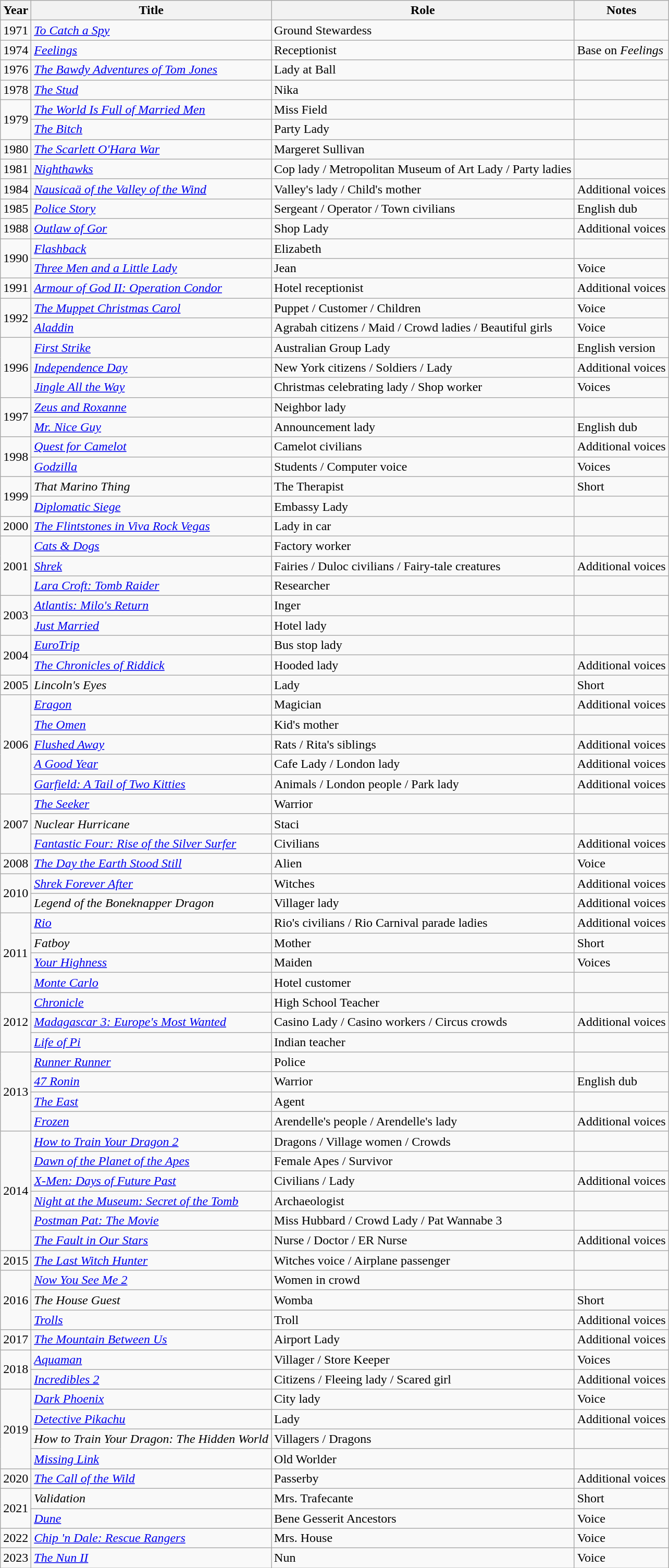<table class="wikitable">
<tr>
<th>Year</th>
<th>Title</th>
<th>Role</th>
<th class="unsortable">Notes</th>
</tr>
<tr>
<td>1971</td>
<td><em><a href='#'>To Catch a Spy</a></em></td>
<td>Ground Stewardess</td>
<td></td>
</tr>
<tr>
<td>1974</td>
<td><em><a href='#'>Feelings</a></em></td>
<td>Receptionist</td>
<td>Base on <em>Feelings</em></td>
</tr>
<tr>
<td>1976</td>
<td><em><a href='#'>The Bawdy Adventures of Tom Jones</a></em></td>
<td>Lady at Ball</td>
<td></td>
</tr>
<tr>
<td>1978</td>
<td><em><a href='#'>The Stud</a></em></td>
<td>Nika</td>
<td></td>
</tr>
<tr>
<td rowspan="2">1979</td>
<td><em><a href='#'>The World Is Full of Married Men</a></em></td>
<td>Miss Field</td>
<td></td>
</tr>
<tr>
<td><em><a href='#'>The Bitch</a></em></td>
<td>Party Lady</td>
<td></td>
</tr>
<tr>
<td>1980</td>
<td><em><a href='#'>The Scarlett O'Hara War</a></em></td>
<td>Margeret Sullivan</td>
<td></td>
</tr>
<tr>
<td>1981</td>
<td><em><a href='#'>Nighthawks</a></em></td>
<td>Cop lady / Metropolitan Museum of Art Lady / Party ladies</td>
<td></td>
</tr>
<tr>
<td>1984</td>
<td><em><a href='#'>Nausicaä of the Valley of the Wind</a></em></td>
<td>Valley's lady / Child's mother</td>
<td>Additional voices</td>
</tr>
<tr>
<td>1985</td>
<td><em><a href='#'>Police Story</a></em></td>
<td>Sergeant / Operator / Town civilians</td>
<td>English dub</td>
</tr>
<tr>
<td>1988</td>
<td><em><a href='#'>Outlaw of Gor</a></em></td>
<td>Shop Lady</td>
<td>Additional voices</td>
</tr>
<tr>
<td rowspan="2">1990</td>
<td><em><a href='#'>Flashback</a></em></td>
<td>Elizabeth</td>
<td></td>
</tr>
<tr>
<td><em><a href='#'>Three Men and a Little Lady</a></em></td>
<td>Jean</td>
<td>Voice</td>
</tr>
<tr>
<td>1991</td>
<td><em><a href='#'>Armour of God II: Operation Condor</a></em></td>
<td>Hotel receptionist</td>
<td>Additional voices</td>
</tr>
<tr>
<td rowspan="2">1992</td>
<td><em><a href='#'>The Muppet Christmas Carol</a></em></td>
<td>Puppet / Customer / Children</td>
<td>Voice</td>
</tr>
<tr>
<td><em><a href='#'>Aladdin</a></em></td>
<td>Agrabah citizens / Maid / Crowd ladies / Beautiful girls</td>
<td>Voice</td>
</tr>
<tr>
<td rowspan="3">1996</td>
<td><em><a href='#'>First Strike</a></em></td>
<td>Australian Group Lady</td>
<td>English version</td>
</tr>
<tr>
<td><em><a href='#'>Independence Day</a></em></td>
<td>New York citizens / Soldiers / Lady</td>
<td>Additional voices</td>
</tr>
<tr>
<td><em><a href='#'>Jingle All the Way</a></em></td>
<td>Christmas celebrating lady / Shop worker</td>
<td>Voices</td>
</tr>
<tr>
<td rowspan="2">1997</td>
<td><em><a href='#'>Zeus and Roxanne</a></em></td>
<td>Neighbor lady</td>
<td></td>
</tr>
<tr>
<td><em><a href='#'>Mr. Nice Guy</a></em></td>
<td>Announcement lady</td>
<td>English dub</td>
</tr>
<tr>
<td rowspan="2">1998</td>
<td><em><a href='#'>Quest for Camelot</a></em></td>
<td>Camelot civilians</td>
<td>Additional voices</td>
</tr>
<tr>
<td><em><a href='#'>Godzilla</a></em></td>
<td>Students / Computer voice</td>
<td>Voices</td>
</tr>
<tr>
<td rowspan="2">1999</td>
<td><em>That Marino Thing</em></td>
<td>The Therapist</td>
<td>Short</td>
</tr>
<tr>
<td><em><a href='#'>Diplomatic Siege</a></em></td>
<td>Embassy Lady</td>
<td></td>
</tr>
<tr>
<td>2000</td>
<td><em><a href='#'>The Flintstones in Viva Rock Vegas</a></em></td>
<td>Lady in car</td>
<td></td>
</tr>
<tr>
<td rowspan="3">2001</td>
<td><em><a href='#'>Cats & Dogs</a></em></td>
<td>Factory worker</td>
<td></td>
</tr>
<tr>
<td><em><a href='#'>Shrek</a></em></td>
<td>Fairies / Duloc civilians / Fairy-tale creatures</td>
<td>Additional voices</td>
</tr>
<tr>
<td><em><a href='#'>Lara Croft: Tomb Raider</a></em></td>
<td>Researcher</td>
<td></td>
</tr>
<tr>
<td rowspan="2">2003</td>
<td><em><a href='#'>Atlantis: Milo's Return</a></em></td>
<td>Inger</td>
<td></td>
</tr>
<tr>
<td><em><a href='#'>Just Married</a></em></td>
<td>Hotel lady</td>
<td></td>
</tr>
<tr>
<td rowspan="2">2004</td>
<td><em><a href='#'>EuroTrip</a></em></td>
<td>Bus stop lady</td>
<td></td>
</tr>
<tr>
<td><em><a href='#'>The Chronicles of Riddick</a></em></td>
<td>Hooded lady</td>
<td>Additional voices</td>
</tr>
<tr>
<td>2005</td>
<td><em>Lincoln's Eyes</em></td>
<td>Lady</td>
<td>Short</td>
</tr>
<tr>
<td rowspan="5">2006</td>
<td><em><a href='#'>Eragon</a></em></td>
<td>Magician</td>
<td>Additional voices</td>
</tr>
<tr>
<td><em><a href='#'>The Omen</a></em></td>
<td>Kid's mother</td>
<td></td>
</tr>
<tr>
<td><em><a href='#'>Flushed Away</a></em></td>
<td>Rats / Rita's siblings</td>
<td>Additional voices</td>
</tr>
<tr>
<td><em><a href='#'>A Good Year</a></em></td>
<td>Cafe Lady / London lady</td>
<td>Additional voices</td>
</tr>
<tr>
<td><em><a href='#'>Garfield: A Tail of Two Kitties</a></em></td>
<td>Animals / London people / Park lady</td>
<td>Additional voices</td>
</tr>
<tr>
<td rowspan="3">2007</td>
<td><em><a href='#'>The Seeker</a></em></td>
<td>Warrior</td>
<td></td>
</tr>
<tr>
<td><em>Nuclear Hurricane</em></td>
<td>Staci</td>
<td></td>
</tr>
<tr>
<td><em><a href='#'>Fantastic Four: Rise of the Silver Surfer</a></em></td>
<td>Civilians</td>
<td>Additional voices</td>
</tr>
<tr>
<td>2008</td>
<td><em><a href='#'>The Day the Earth Stood Still</a></em></td>
<td>Alien</td>
<td>Voice</td>
</tr>
<tr>
<td rowspan="2">2010</td>
<td><em><a href='#'>Shrek Forever After</a></em></td>
<td>Witches</td>
<td>Additional voices</td>
</tr>
<tr>
<td><em>Legend of the Boneknapper Dragon</em></td>
<td>Villager lady</td>
<td>Additional voices</td>
</tr>
<tr>
<td rowspan="4">2011</td>
<td><em><a href='#'>Rio</a></em></td>
<td>Rio's civilians /  Rio Carnival parade ladies</td>
<td>Additional voices</td>
</tr>
<tr>
<td><em>Fatboy</em></td>
<td>Mother</td>
<td>Short</td>
</tr>
<tr>
<td><em><a href='#'>Your Highness</a></em></td>
<td>Maiden</td>
<td>Voices</td>
</tr>
<tr>
<td><em><a href='#'>Monte Carlo</a></em></td>
<td>Hotel customer</td>
<td></td>
</tr>
<tr>
<td rowspan="3">2012</td>
<td><em><a href='#'>Chronicle</a></em></td>
<td>High School Teacher</td>
<td></td>
</tr>
<tr>
<td><em><a href='#'>Madagascar 3: Europe's Most Wanted</a></em></td>
<td>Casino Lady / Casino workers / Circus crowds</td>
<td>Additional voices</td>
</tr>
<tr>
<td><em><a href='#'>Life of Pi</a></em></td>
<td>Indian teacher</td>
<td></td>
</tr>
<tr>
<td rowspan="4">2013</td>
<td><em><a href='#'>Runner Runner</a></em></td>
<td>Police</td>
<td></td>
</tr>
<tr>
<td><em><a href='#'>47 Ronin</a></em></td>
<td>Warrior</td>
<td>English dub</td>
</tr>
<tr>
<td><em><a href='#'>The East</a></em></td>
<td>Agent</td>
<td></td>
</tr>
<tr>
<td><em><a href='#'>Frozen</a></em></td>
<td>Arendelle's people / Arendelle's lady</td>
<td>Additional voices</td>
</tr>
<tr>
<td rowspan="6">2014</td>
<td><em><a href='#'>How to Train Your Dragon 2</a></em></td>
<td>Dragons / Village women / Crowds</td>
<td></td>
</tr>
<tr>
<td><em><a href='#'>Dawn of the Planet of the Apes</a></em></td>
<td>Female Apes / Survivor</td>
<td></td>
</tr>
<tr>
<td><em><a href='#'>X-Men: Days of Future Past</a></em></td>
<td>Civilians / Lady</td>
<td>Additional voices</td>
</tr>
<tr>
<td><em><a href='#'>Night at the Museum: Secret of the Tomb</a></em></td>
<td>Archaeologist</td>
<td></td>
</tr>
<tr>
<td><em><a href='#'>Postman Pat: The Movie</a></em></td>
<td>Miss Hubbard / Crowd Lady / Pat Wannabe 3</td>
<td></td>
</tr>
<tr>
<td><em><a href='#'>The Fault in Our Stars</a></em></td>
<td>Nurse / Doctor / ER Nurse</td>
<td>Additional voices</td>
</tr>
<tr>
<td>2015</td>
<td><em><a href='#'>The Last Witch Hunter</a></em></td>
<td>Witches voice / Airplane passenger</td>
<td></td>
</tr>
<tr>
<td rowspan="3">2016</td>
<td><em><a href='#'>Now You See Me 2</a></em></td>
<td>Women in crowd</td>
<td></td>
</tr>
<tr>
<td><em>The House Guest</em></td>
<td>Womba</td>
<td>Short</td>
</tr>
<tr>
<td><em><a href='#'>Trolls</a></em></td>
<td>Troll</td>
<td>Additional voices</td>
</tr>
<tr>
<td>2017</td>
<td><em><a href='#'>The Mountain Between Us</a></em></td>
<td>Airport Lady</td>
<td>Additional voices</td>
</tr>
<tr>
<td rowspan="2">2018</td>
<td><em><a href='#'>Aquaman</a></em></td>
<td>Villager / Store Keeper</td>
<td>Voices</td>
</tr>
<tr>
<td><em><a href='#'>Incredibles 2</a></em></td>
<td>Citizens / Fleeing lady / Scared girl</td>
<td>Additional voices</td>
</tr>
<tr>
<td rowspan="4">2019</td>
<td><em><a href='#'>Dark Phoenix</a></em></td>
<td>City lady</td>
<td>Voice</td>
</tr>
<tr>
<td><em><a href='#'>Detective Pikachu</a></em></td>
<td>Lady</td>
<td>Additional voices</td>
</tr>
<tr>
<td><em>How to Train Your Dragon: The Hidden World</em></td>
<td>Villagers / Dragons</td>
<td></td>
</tr>
<tr>
<td><em><a href='#'>Missing Link</a></em></td>
<td>Old Worlder</td>
<td></td>
</tr>
<tr>
<td>2020</td>
<td><em><a href='#'>The Call of the Wild</a></em></td>
<td>Passerby</td>
<td>Additional voices</td>
</tr>
<tr>
<td rowspan="2">2021</td>
<td><em>Validation</em></td>
<td>Mrs. Trafecante</td>
<td>Short</td>
</tr>
<tr>
<td><em><a href='#'>Dune</a></em></td>
<td>Bene Gesserit Ancestors</td>
<td>Voice</td>
</tr>
<tr>
<td>2022</td>
<td><em><a href='#'>Chip 'n Dale: Rescue Rangers</a></em></td>
<td>Mrs. House</td>
<td>Voice</td>
</tr>
<tr>
<td>2023</td>
<td><em><a href='#'>The Nun II</a></em></td>
<td>Nun</td>
<td>Voice</td>
</tr>
</table>
